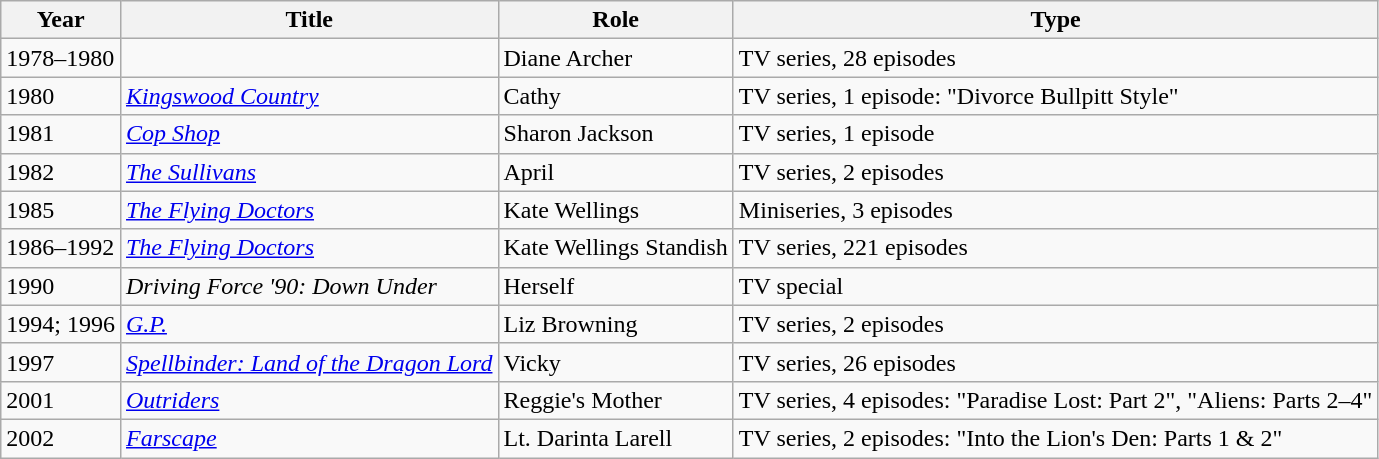<table class="wikitable sortable">
<tr>
<th>Year</th>
<th>Title</th>
<th>Role</th>
<th class="unsortable">Type</th>
</tr>
<tr>
<td>1978–1980</td>
<td><em></em></td>
<td>Diane Archer</td>
<td>TV series, 28 episodes</td>
</tr>
<tr>
<td>1980</td>
<td><em><a href='#'>Kingswood Country</a></em></td>
<td>Cathy</td>
<td>TV series, 1 episode: "Divorce Bullpitt Style"</td>
</tr>
<tr>
<td>1981</td>
<td><em><a href='#'>Cop Shop</a></em></td>
<td>Sharon Jackson</td>
<td>TV series, 1 episode</td>
</tr>
<tr>
<td>1982</td>
<td><em><a href='#'>The Sullivans</a></em></td>
<td>April</td>
<td>TV series, 2 episodes</td>
</tr>
<tr>
<td>1985</td>
<td><em><a href='#'>The Flying Doctors</a></em></td>
<td>Kate Wellings</td>
<td>Miniseries, 3 episodes</td>
</tr>
<tr>
<td>1986–1992</td>
<td><em><a href='#'>The Flying Doctors</a></em></td>
<td>Kate Wellings Standish</td>
<td>TV series, 221 episodes</td>
</tr>
<tr>
<td>1990</td>
<td><em>Driving Force '90: Down Under</em></td>
<td>Herself</td>
<td>TV special</td>
</tr>
<tr>
<td>1994; 1996</td>
<td><em><a href='#'>G.P.</a></em></td>
<td>Liz Browning</td>
<td>TV series, 2 episodes</td>
</tr>
<tr>
<td>1997</td>
<td><em><a href='#'>Spellbinder: Land of the Dragon Lord</a></em></td>
<td>Vicky</td>
<td>TV series, 26 episodes</td>
</tr>
<tr>
<td>2001</td>
<td><em><a href='#'>Outriders</a></em></td>
<td>Reggie's Mother</td>
<td>TV series, 4 episodes: "Paradise Lost: Part 2", "Aliens: Parts 2–4"</td>
</tr>
<tr>
<td>2002</td>
<td><em><a href='#'>Farscape</a></em></td>
<td>Lt. Darinta Larell</td>
<td>TV series, 2 episodes: "Into the Lion's Den: Parts 1 & 2"</td>
</tr>
</table>
